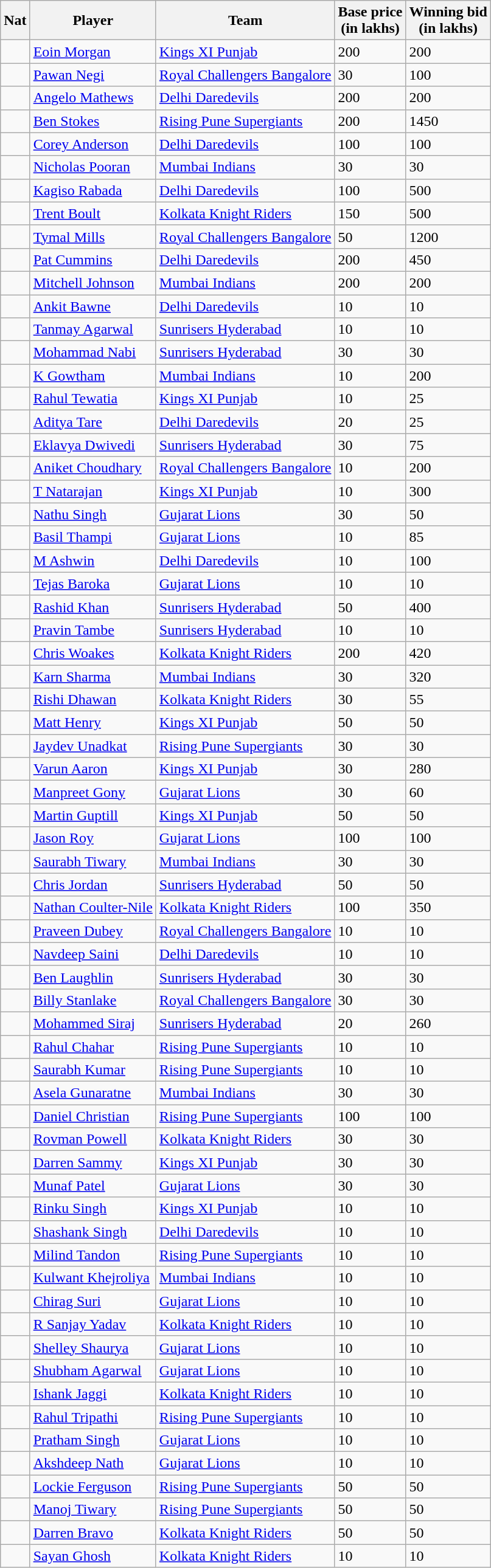<table class="wikitable sortable">
<tr>
<th>Nat</th>
<th>Player</th>
<th>Team</th>
<th>Base price<br>(in  lakhs)</th>
<th>Winning bid<br>(in  lakhs)</th>
</tr>
<tr>
<td></td>
<td><a href='#'>Eoin Morgan</a></td>
<td><a href='#'>Kings XI Punjab</a></td>
<td>200</td>
<td>200</td>
</tr>
<tr>
<td></td>
<td><a href='#'>Pawan Negi</a></td>
<td><a href='#'>Royal Challengers Bangalore</a></td>
<td>30</td>
<td>100</td>
</tr>
<tr>
<td></td>
<td><a href='#'>Angelo Mathews</a></td>
<td><a href='#'>Delhi Daredevils</a></td>
<td>200</td>
<td>200</td>
</tr>
<tr>
<td></td>
<td><a href='#'>Ben Stokes</a></td>
<td><a href='#'>Rising Pune Supergiants</a></td>
<td>200</td>
<td>1450</td>
</tr>
<tr>
<td></td>
<td><a href='#'>Corey Anderson</a></td>
<td><a href='#'>Delhi Daredevils</a></td>
<td>100</td>
<td>100</td>
</tr>
<tr>
<td></td>
<td><a href='#'>Nicholas Pooran</a></td>
<td><a href='#'>Mumbai Indians</a></td>
<td>30</td>
<td>30</td>
</tr>
<tr>
<td></td>
<td><a href='#'>Kagiso Rabada</a></td>
<td><a href='#'>Delhi Daredevils</a></td>
<td>100</td>
<td>500</td>
</tr>
<tr>
<td></td>
<td><a href='#'>Trent Boult</a></td>
<td><a href='#'>Kolkata Knight Riders</a></td>
<td>150</td>
<td>500</td>
</tr>
<tr>
<td></td>
<td><a href='#'>Tymal Mills</a></td>
<td><a href='#'>Royal Challengers Bangalore</a></td>
<td>50</td>
<td>1200</td>
</tr>
<tr>
<td></td>
<td><a href='#'>Pat Cummins</a></td>
<td><a href='#'>Delhi Daredevils</a></td>
<td>200</td>
<td>450</td>
</tr>
<tr>
<td></td>
<td><a href='#'>Mitchell Johnson</a></td>
<td><a href='#'>Mumbai Indians</a></td>
<td>200</td>
<td>200</td>
</tr>
<tr>
<td></td>
<td><a href='#'>Ankit Bawne</a></td>
<td><a href='#'>Delhi Daredevils</a></td>
<td>10</td>
<td>10</td>
</tr>
<tr>
<td></td>
<td><a href='#'>Tanmay Agarwal</a></td>
<td><a href='#'>Sunrisers Hyderabad</a></td>
<td>10</td>
<td>10</td>
</tr>
<tr>
<td></td>
<td><a href='#'>Mohammad Nabi</a></td>
<td><a href='#'>Sunrisers Hyderabad</a></td>
<td>30</td>
<td>30</td>
</tr>
<tr>
<td></td>
<td><a href='#'>K Gowtham</a></td>
<td><a href='#'>Mumbai Indians</a></td>
<td>10</td>
<td>200</td>
</tr>
<tr>
<td></td>
<td><a href='#'>Rahul Tewatia</a></td>
<td><a href='#'>Kings XI Punjab</a></td>
<td>10</td>
<td>25</td>
</tr>
<tr>
<td></td>
<td><a href='#'>Aditya Tare</a></td>
<td><a href='#'>Delhi Daredevils</a></td>
<td>20</td>
<td>25</td>
</tr>
<tr>
<td></td>
<td><a href='#'>Eklavya Dwivedi</a></td>
<td><a href='#'>Sunrisers Hyderabad</a></td>
<td>30</td>
<td>75</td>
</tr>
<tr>
<td></td>
<td><a href='#'>Aniket Choudhary</a></td>
<td><a href='#'>Royal Challengers Bangalore</a></td>
<td>10</td>
<td>200</td>
</tr>
<tr>
<td></td>
<td><a href='#'>T Natarajan</a></td>
<td><a href='#'>Kings XI Punjab</a></td>
<td>10</td>
<td>300</td>
</tr>
<tr>
<td></td>
<td><a href='#'>Nathu Singh</a></td>
<td><a href='#'>Gujarat Lions</a></td>
<td>30</td>
<td>50</td>
</tr>
<tr>
<td></td>
<td><a href='#'>Basil Thampi</a></td>
<td><a href='#'>Gujarat Lions</a></td>
<td>10</td>
<td>85</td>
</tr>
<tr>
<td></td>
<td><a href='#'>M Ashwin</a></td>
<td><a href='#'>Delhi Daredevils</a></td>
<td>10</td>
<td>100</td>
</tr>
<tr>
<td></td>
<td><a href='#'>Tejas Baroka</a></td>
<td><a href='#'>Gujarat Lions</a></td>
<td>10</td>
<td>10</td>
</tr>
<tr>
<td></td>
<td><a href='#'>Rashid Khan</a></td>
<td><a href='#'>Sunrisers Hyderabad</a></td>
<td>50</td>
<td>400</td>
</tr>
<tr>
<td></td>
<td><a href='#'>Pravin Tambe</a></td>
<td><a href='#'>Sunrisers Hyderabad</a></td>
<td>10</td>
<td>10</td>
</tr>
<tr>
<td></td>
<td><a href='#'>Chris Woakes</a></td>
<td><a href='#'>Kolkata Knight Riders</a></td>
<td>200</td>
<td>420</td>
</tr>
<tr>
<td></td>
<td><a href='#'>Karn Sharma</a></td>
<td><a href='#'>Mumbai Indians</a></td>
<td>30</td>
<td>320</td>
</tr>
<tr>
<td></td>
<td><a href='#'>Rishi Dhawan</a></td>
<td><a href='#'>Kolkata Knight Riders</a></td>
<td>30</td>
<td>55</td>
</tr>
<tr>
<td></td>
<td><a href='#'>Matt Henry</a></td>
<td><a href='#'>Kings XI Punjab</a></td>
<td>50</td>
<td>50</td>
</tr>
<tr>
<td></td>
<td><a href='#'>Jaydev Unadkat</a></td>
<td><a href='#'>Rising Pune Supergiants</a></td>
<td>30</td>
<td>30</td>
</tr>
<tr>
<td></td>
<td><a href='#'>Varun Aaron</a></td>
<td><a href='#'>Kings XI Punjab</a></td>
<td>30</td>
<td>280</td>
</tr>
<tr>
<td></td>
<td><a href='#'>Manpreet Gony</a></td>
<td><a href='#'>Gujarat Lions</a></td>
<td>30</td>
<td>60</td>
</tr>
<tr>
<td></td>
<td><a href='#'>Martin Guptill</a></td>
<td><a href='#'>Kings XI Punjab</a></td>
<td>50</td>
<td>50</td>
</tr>
<tr>
<td></td>
<td><a href='#'>Jason Roy</a></td>
<td><a href='#'>Gujarat Lions</a></td>
<td>100</td>
<td>100</td>
</tr>
<tr>
<td></td>
<td><a href='#'>Saurabh Tiwary</a></td>
<td><a href='#'>Mumbai Indians</a></td>
<td>30</td>
<td>30</td>
</tr>
<tr>
<td></td>
<td><a href='#'>Chris Jordan</a></td>
<td><a href='#'>Sunrisers Hyderabad</a></td>
<td>50</td>
<td>50</td>
</tr>
<tr>
<td></td>
<td><a href='#'>Nathan Coulter-Nile</a></td>
<td><a href='#'>Kolkata Knight Riders</a></td>
<td>100</td>
<td>350</td>
</tr>
<tr>
<td></td>
<td><a href='#'>Praveen Dubey</a></td>
<td><a href='#'>Royal Challengers Bangalore</a></td>
<td>10</td>
<td>10</td>
</tr>
<tr>
<td></td>
<td><a href='#'>Navdeep Saini</a></td>
<td><a href='#'>Delhi Daredevils</a></td>
<td>10</td>
<td>10</td>
</tr>
<tr>
<td></td>
<td><a href='#'>Ben Laughlin</a></td>
<td><a href='#'>Sunrisers Hyderabad</a></td>
<td>30</td>
<td>30</td>
</tr>
<tr>
<td></td>
<td><a href='#'>Billy Stanlake</a></td>
<td><a href='#'>Royal Challengers Bangalore</a></td>
<td>30</td>
<td>30</td>
</tr>
<tr>
<td></td>
<td><a href='#'>Mohammed Siraj</a></td>
<td><a href='#'>Sunrisers Hyderabad</a></td>
<td>20</td>
<td>260</td>
</tr>
<tr>
<td></td>
<td><a href='#'>Rahul Chahar</a></td>
<td><a href='#'>Rising Pune Supergiants</a></td>
<td>10</td>
<td>10</td>
</tr>
<tr>
<td></td>
<td><a href='#'>Saurabh Kumar</a></td>
<td><a href='#'>Rising Pune Supergiants</a></td>
<td>10</td>
<td>10</td>
</tr>
<tr>
<td></td>
<td><a href='#'>Asela Gunaratne</a></td>
<td><a href='#'>Mumbai Indians</a></td>
<td>30</td>
<td>30</td>
</tr>
<tr>
<td></td>
<td><a href='#'>Daniel Christian</a></td>
<td><a href='#'>Rising Pune Supergiants</a></td>
<td>100</td>
<td>100</td>
</tr>
<tr>
<td></td>
<td><a href='#'>Rovman Powell</a></td>
<td><a href='#'>Kolkata Knight Riders</a></td>
<td>30</td>
<td>30</td>
</tr>
<tr>
<td></td>
<td><a href='#'>Darren Sammy</a></td>
<td><a href='#'>Kings XI Punjab</a></td>
<td>30</td>
<td>30</td>
</tr>
<tr>
<td></td>
<td><a href='#'>Munaf Patel</a></td>
<td><a href='#'>Gujarat Lions</a></td>
<td>30</td>
<td>30</td>
</tr>
<tr>
<td></td>
<td><a href='#'>Rinku Singh</a></td>
<td><a href='#'>Kings XI Punjab</a></td>
<td>10</td>
<td>10</td>
</tr>
<tr>
<td></td>
<td><a href='#'>Shashank Singh</a></td>
<td><a href='#'>Delhi Daredevils</a></td>
<td>10</td>
<td>10</td>
</tr>
<tr>
<td></td>
<td><a href='#'>Milind Tandon</a></td>
<td><a href='#'>Rising Pune Supergiants</a></td>
<td>10</td>
<td>10</td>
</tr>
<tr>
<td></td>
<td><a href='#'>Kulwant Khejroliya</a></td>
<td><a href='#'>Mumbai Indians</a></td>
<td>10</td>
<td>10</td>
</tr>
<tr>
<td></td>
<td><a href='#'>Chirag Suri</a></td>
<td><a href='#'>Gujarat Lions</a></td>
<td>10</td>
<td>10</td>
</tr>
<tr>
<td></td>
<td><a href='#'>R Sanjay Yadav</a></td>
<td><a href='#'>Kolkata Knight Riders</a></td>
<td>10</td>
<td>10</td>
</tr>
<tr>
<td></td>
<td><a href='#'>Shelley Shaurya</a></td>
<td><a href='#'>Gujarat Lions</a></td>
<td>10</td>
<td>10</td>
</tr>
<tr>
<td></td>
<td><a href='#'>Shubham Agarwal</a></td>
<td><a href='#'>Gujarat Lions</a></td>
<td>10</td>
<td>10</td>
</tr>
<tr>
<td></td>
<td><a href='#'>Ishank Jaggi</a></td>
<td><a href='#'>Kolkata Knight Riders</a></td>
<td>10</td>
<td>10</td>
</tr>
<tr>
<td></td>
<td><a href='#'>Rahul Tripathi</a></td>
<td><a href='#'>Rising Pune Supergiants</a></td>
<td>10</td>
<td>10</td>
</tr>
<tr>
<td></td>
<td><a href='#'>Pratham Singh</a></td>
<td><a href='#'>Gujarat Lions</a></td>
<td>10</td>
<td>10</td>
</tr>
<tr>
<td></td>
<td><a href='#'>Akshdeep Nath</a></td>
<td><a href='#'>Gujarat Lions</a></td>
<td>10</td>
<td>10</td>
</tr>
<tr>
<td></td>
<td><a href='#'>Lockie Ferguson</a></td>
<td><a href='#'>Rising Pune Supergiants</a></td>
<td>50</td>
<td>50</td>
</tr>
<tr>
<td></td>
<td><a href='#'>Manoj Tiwary</a></td>
<td><a href='#'>Rising Pune Supergiants</a></td>
<td>50</td>
<td>50</td>
</tr>
<tr>
<td></td>
<td><a href='#'>Darren Bravo</a></td>
<td><a href='#'>Kolkata Knight Riders</a></td>
<td>50</td>
<td>50</td>
</tr>
<tr>
<td></td>
<td><a href='#'>Sayan Ghosh</a></td>
<td><a href='#'>Kolkata Knight Riders</a></td>
<td>10</td>
<td>10</td>
</tr>
</table>
